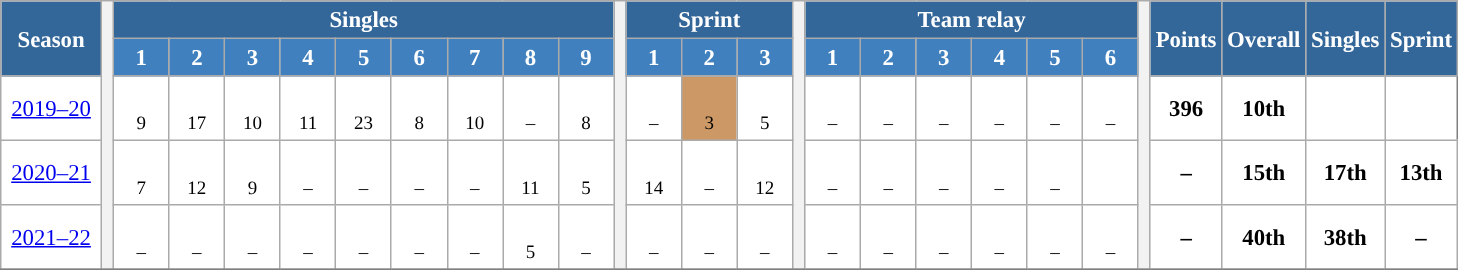<table class="wikitable" style="font-size:95%; text-align:center; border:grey solid 1px; border-collapse:collapse; background:#ffffff;">
<tr>
<th rowspan="2" style="background-color:#369; color:white; width:60px">Season</th>
<th rowspan="5" width="1px"></th>
<th colspan="9" style="background-color:#369; color:white;">Singles</th>
<th rowspan="5" width="1px"></th>
<th colspan="3" style="background-color:#369; color:white;">Sprint</th>
<th rowspan="5" width="1px"></th>
<th colspan="6" style="background-color:#369; color:white;">Team relay</th>
<th rowspan="5" width="1px"></th>
<th rowspan="2" style="background-color:#369; color:white; width:40px">Points</th>
<th rowspan="2" style="background-color:#369; color:white; width:40px">Overall</th>
<th rowspan="2" style="background-color:#369; color:white; width:40px">Singles</th>
<th rowspan="2" style="background-color:#369; color:white; width:40px">Sprint</th>
</tr>
<tr>
<th style="background-color:#4180be; color:white; width:30px">1</th>
<th style="background-color:#4180be; color:white; width:30px">2</th>
<th style="background-color:#4180be; color:white; width:30px">3</th>
<th style="background-color:#4180be; color:white; width:30px">4</th>
<th style="background-color:#4180be; color:white; width:30px">5</th>
<th style="background-color:#4180be; color:white; width:30px">6</th>
<th style="background-color:#4180be; color:white; width:30px">7</th>
<th style="background-color:#4180be; color:white; width:30px">8</th>
<th style="background-color:#4180be; color:white; width:30px">9</th>
<th style="background-color:#4180be; color:white; width:30px">1</th>
<th style="background-color:#4180be; color:white; width:30px">2</th>
<th style="background-color:#4180be; color:white; width:30px">3</th>
<th style="background-color:#4180be; color:white; width:30px">1</th>
<th style="background-color:#4180be; color:white; width:30px">2</th>
<th style="background-color:#4180be; color:white; width:30px">3</th>
<th style="background-color:#4180be; color:white; width:30px">4</th>
<th style="background-color:#4180be; color:white; width:30px">5</th>
<th style="background-color:#4180be; color:white; width:30px">6</th>
</tr>
<tr>
<td><a href='#'>2019–20</a></td>
<td><br><small>9</small></td>
<td><br><small>17</small></td>
<td><br><small>10</small></td>
<td><br><small>11</small></td>
<td><br><small>23</small></td>
<td><br><small>8</small></td>
<td><br><small>10</small></td>
<td><br><small>–</small></td>
<td><br><small>8</small></td>
<td><br><small>–</small></td>
<td style="background:#cc9966;"><br><small>3</small></td>
<td><br><small>5</small></td>
<td><br><small>–</small></td>
<td><br><small>–</small></td>
<td><br><small>–</small></td>
<td><br><small>–</small></td>
<td><br><small>–</small></td>
<td><br><small>–</small></td>
<td><strong>396</strong></td>
<td><strong>10th</strong></td>
<td></td>
</tr>
<tr>
<td><a href='#'>2020–21</a></td>
<td><br><small>7</small></td>
<td><br><small>12</small></td>
<td><br><small>9</small></td>
<td><br><small>–</small></td>
<td><br><small>–</small></td>
<td><br><small>–</small></td>
<td><br><small>–</small></td>
<td><br><small>11</small></td>
<td><br><small>5</small></td>
<td><br><small>14</small></td>
<td><br><small>–</small></td>
<td><br><small>12</small></td>
<td><br><small>–</small></td>
<td><br><small>–</small></td>
<td><br><small>–</small></td>
<td><br><small>–</small></td>
<td><br><small>–</small></td>
<td><br><small></small></td>
<td><strong>–</strong></td>
<td><strong>15th</strong></td>
<td><strong>17th</strong></td>
<td><strong>13th</strong></td>
</tr>
<tr>
<td><a href='#'>2021–22</a></td>
<td><br><small>–</small></td>
<td><br><small>–</small></td>
<td><br><small>–</small></td>
<td><br><small>–</small></td>
<td><br><small>–</small></td>
<td><br><small>–</small></td>
<td><br><small>–</small></td>
<td><br><small>5</small></td>
<td><br><small>–</small></td>
<td><br><small>–</small></td>
<td><br><small>–</small></td>
<td><br><small>–</small></td>
<td><br><small>–</small></td>
<td><br><small>–</small></td>
<td><br><small>–</small></td>
<td><br><small>–</small></td>
<td><br><small>–</small></td>
<td><br><small>–</small></td>
<td><strong>–</strong></td>
<td><strong>40th</strong></td>
<td><strong>38th</strong></td>
<td><strong>–</strong></td>
</tr>
<tr>
</tr>
</table>
